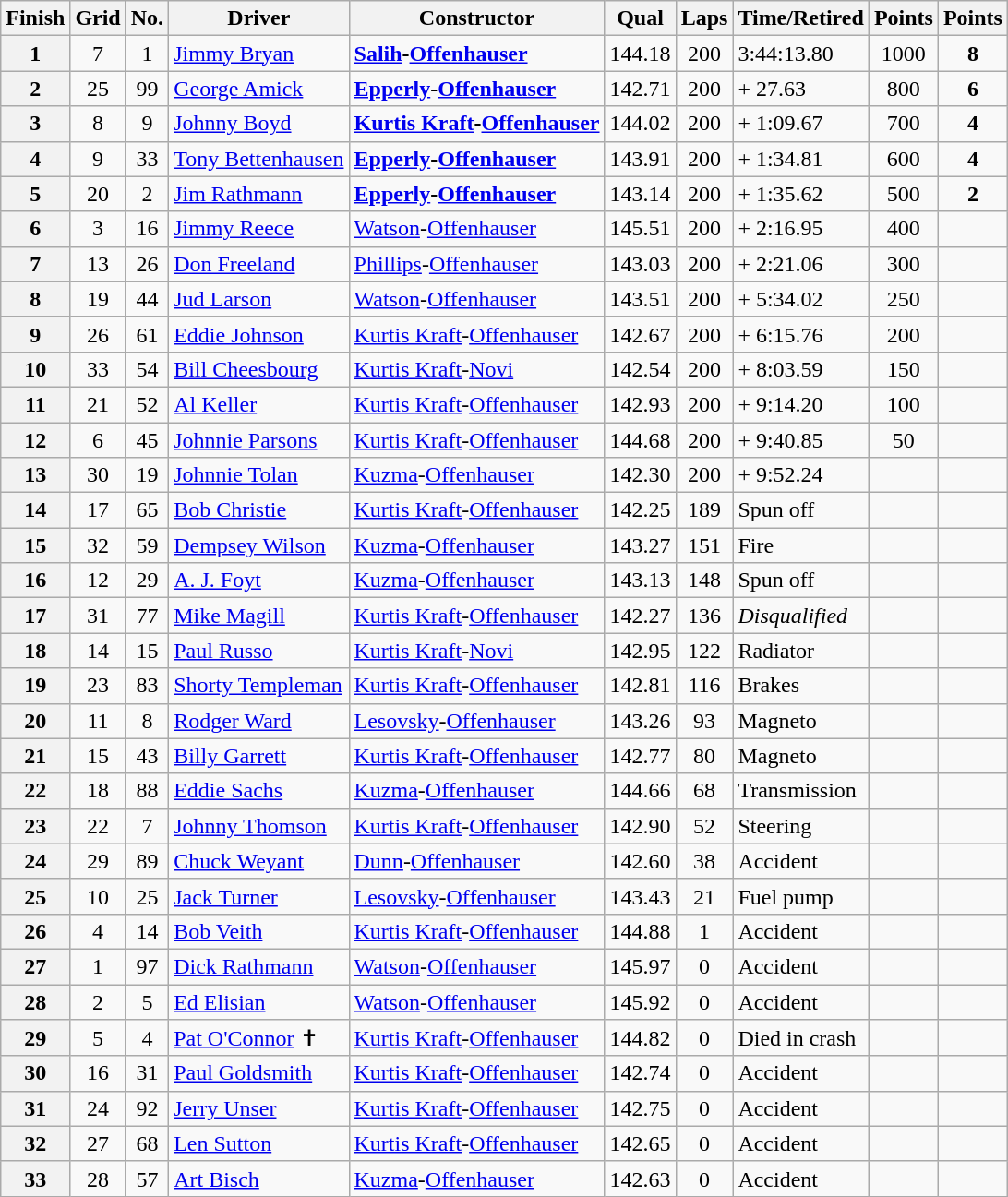<table class="wikitable">
<tr>
<th>Finish</th>
<th>Grid</th>
<th>No.</th>
<th>Driver</th>
<th>Constructor</th>
<th>Qual</th>
<th>Laps</th>
<th>Time/Retired</th>
<th>Points</th>
<th> Points</th>
</tr>
<tr>
<th>1</th>
<td align=center>7</td>
<td align=center>1</td>
<td> <a href='#'>Jimmy Bryan</a></td>
<td><strong><a href='#'>Salih</a>-<a href='#'>Offenhauser</a></strong></td>
<td align=center>144.18</td>
<td align=center>200</td>
<td>3:44:13.80</td>
<td align=center>1000</td>
<td align=center><strong>8</strong></td>
</tr>
<tr>
<th>2</th>
<td align=center>25</td>
<td align=center>99</td>
<td> <a href='#'>George Amick</a> <strong></strong></td>
<td><strong><a href='#'>Epperly</a>-<a href='#'>Offenhauser</a></strong></td>
<td align=center>142.71</td>
<td align=center>200</td>
<td>+ 27.63</td>
<td align=center>800</td>
<td align=center><strong>6</strong></td>
</tr>
<tr>
<th>3</th>
<td align=center>8</td>
<td align=center>9</td>
<td> <a href='#'>Johnny Boyd</a></td>
<td><strong><a href='#'>Kurtis Kraft</a>-<a href='#'>Offenhauser</a></strong></td>
<td align=center>144.02</td>
<td align=center>200</td>
<td>+ 1:09.67</td>
<td align=center>700</td>
<td align=center><strong>4</strong></td>
</tr>
<tr>
<th>4</th>
<td align=center>9</td>
<td align=center>33</td>
<td> <a href='#'>Tony Bettenhausen</a></td>
<td><strong><a href='#'>Epperly</a>-<a href='#'>Offenhauser</a></strong></td>
<td align=center>143.91</td>
<td align=center>200</td>
<td>+ 1:34.81</td>
<td align=center>600</td>
<td align=center><strong>4</strong></td>
</tr>
<tr>
<th>5</th>
<td align=center>20</td>
<td align=center>2</td>
<td> <a href='#'>Jim Rathmann</a></td>
<td><strong><a href='#'>Epperly</a>-<a href='#'>Offenhauser</a></strong></td>
<td align=center>143.14</td>
<td align=center>200</td>
<td>+ 1:35.62</td>
<td align=center>500</td>
<td align=center><strong>2</strong></td>
</tr>
<tr>
<th>6</th>
<td align=center>3</td>
<td align=center>16</td>
<td> <a href='#'>Jimmy Reece</a></td>
<td><a href='#'>Watson</a>-<a href='#'>Offenhauser</a></td>
<td align=center>145.51</td>
<td align=center>200</td>
<td>+ 2:16.95</td>
<td align=center>400</td>
<td align=center> </td>
</tr>
<tr>
<th>7</th>
<td align=center>13</td>
<td align=center>26</td>
<td> <a href='#'>Don Freeland</a></td>
<td><a href='#'>Phillips</a>-<a href='#'>Offenhauser</a></td>
<td align=center>143.03</td>
<td align=center>200</td>
<td>+ 2:21.06</td>
<td align=center>300</td>
<td align=center> </td>
</tr>
<tr>
<th>8</th>
<td align=center>19</td>
<td align=center>44</td>
<td> <a href='#'>Jud Larson</a> <strong></strong></td>
<td><a href='#'>Watson</a>-<a href='#'>Offenhauser</a></td>
<td align=center>143.51</td>
<td align=center>200</td>
<td>+ 5:34.02</td>
<td align=center>250</td>
<td align=center> </td>
</tr>
<tr>
<th>9</th>
<td align=center>26</td>
<td align=center>61</td>
<td> <a href='#'>Eddie Johnson</a></td>
<td><a href='#'>Kurtis Kraft</a>-<a href='#'>Offenhauser</a></td>
<td align=center>142.67</td>
<td align=center>200</td>
<td>+ 6:15.76</td>
<td align=center>200</td>
<td align=center> </td>
</tr>
<tr>
<th>10</th>
<td align=center>33</td>
<td align=center>54</td>
<td> <a href='#'>Bill Cheesbourg</a></td>
<td><a href='#'>Kurtis Kraft</a>-<a href='#'>Novi</a></td>
<td align=center>142.54</td>
<td align=center>200</td>
<td>+ 8:03.59</td>
<td align=center>150</td>
<td align=center> </td>
</tr>
<tr>
<th>11</th>
<td align=center>21</td>
<td align=center>52</td>
<td> <a href='#'>Al Keller</a></td>
<td><a href='#'>Kurtis Kraft</a>-<a href='#'>Offenhauser</a></td>
<td align=center>142.93</td>
<td align=center>200</td>
<td>+ 9:14.20</td>
<td align=center>100</td>
<td align=center> </td>
</tr>
<tr>
<th>12</th>
<td align=center>6</td>
<td align=center>45</td>
<td> <a href='#'>Johnnie Parsons</a> <strong></strong></td>
<td><a href='#'>Kurtis Kraft</a>-<a href='#'>Offenhauser</a></td>
<td align=center>144.68</td>
<td align=center>200</td>
<td>+ 9:40.85</td>
<td align=center>50</td>
<td align=center> </td>
</tr>
<tr>
<th>13</th>
<td align=center>30</td>
<td align=center>19</td>
<td> <a href='#'>Johnnie Tolan</a></td>
<td><a href='#'>Kuzma</a>-<a href='#'>Offenhauser</a></td>
<td align=center>142.30</td>
<td align=center>200</td>
<td>+ 9:52.24</td>
<td align=center> </td>
<td align=center> </td>
</tr>
<tr>
<th>14</th>
<td align=center>17</td>
<td align=center>65</td>
<td> <a href='#'>Bob Christie</a></td>
<td><a href='#'>Kurtis Kraft</a>-<a href='#'>Offenhauser</a></td>
<td align=center>142.25</td>
<td align=center>189</td>
<td>Spun off</td>
<td align=center> </td>
<td align=center> </td>
</tr>
<tr>
<th>15</th>
<td align=center>32</td>
<td align=center>59</td>
<td> <a href='#'>Dempsey Wilson</a> <strong></strong></td>
<td><a href='#'>Kuzma</a>-<a href='#'>Offenhauser</a></td>
<td align=center>143.27</td>
<td align=center>151</td>
<td>Fire</td>
<td align=center> </td>
<td align=center> </td>
</tr>
<tr>
<th>16</th>
<td align=center>12</td>
<td align=center>29</td>
<td> <a href='#'>A. J. Foyt</a> <strong></strong></td>
<td><a href='#'>Kuzma</a>-<a href='#'>Offenhauser</a></td>
<td align=center>143.13</td>
<td align=center>148</td>
<td>Spun off</td>
<td align=center> </td>
<td align=center> </td>
</tr>
<tr>
<th>17</th>
<td align=center>31</td>
<td align=center>77</td>
<td> <a href='#'>Mike Magill</a></td>
<td><a href='#'>Kurtis Kraft</a>-<a href='#'>Offenhauser</a></td>
<td align=center>142.27</td>
<td align=center>136</td>
<td><em>Disqualified</em></td>
<td align=center> </td>
<td align=center> </td>
</tr>
<tr>
<th>18</th>
<td align=center>14</td>
<td align=center>15</td>
<td> <a href='#'>Paul Russo</a></td>
<td><a href='#'>Kurtis Kraft</a>-<a href='#'>Novi</a></td>
<td align=center>142.95</td>
<td align=center>122</td>
<td>Radiator</td>
<td align=center> </td>
<td align=center> </td>
</tr>
<tr>
<th>19</th>
<td align=center>23</td>
<td align=center>83</td>
<td> <a href='#'>Shorty Templeman</a></td>
<td><a href='#'>Kurtis Kraft</a>-<a href='#'>Offenhauser</a></td>
<td align=center>142.81</td>
<td align=center>116</td>
<td>Brakes</td>
<td align=center> </td>
<td align=center> </td>
</tr>
<tr>
<th>20</th>
<td align=center>11</td>
<td align=center>8</td>
<td> <a href='#'>Rodger Ward</a></td>
<td><a href='#'>Lesovsky</a>-<a href='#'>Offenhauser</a></td>
<td align=center>143.26</td>
<td align=center>93</td>
<td>Magneto</td>
<td align=center> </td>
<td align=center> </td>
</tr>
<tr>
<th>21</th>
<td align=center>15</td>
<td align=center>43</td>
<td> <a href='#'>Billy Garrett</a></td>
<td><a href='#'>Kurtis Kraft</a>-<a href='#'>Offenhauser</a></td>
<td align=center>142.77</td>
<td align=center>80</td>
<td>Magneto</td>
<td align=center> </td>
<td align=center> </td>
</tr>
<tr>
<th>22</th>
<td align=center>18</td>
<td align=center>88</td>
<td> <a href='#'>Eddie Sachs</a></td>
<td><a href='#'>Kuzma</a>-<a href='#'>Offenhauser</a></td>
<td align=center>144.66</td>
<td align=center>68</td>
<td>Transmission</td>
<td align=center> </td>
<td align=center> </td>
</tr>
<tr>
<th>23</th>
<td align=center>22</td>
<td align=center>7</td>
<td> <a href='#'>Johnny Thomson</a></td>
<td><a href='#'>Kurtis Kraft</a>-<a href='#'>Offenhauser</a></td>
<td align=center>142.90</td>
<td align=center>52</td>
<td>Steering</td>
<td align=center> </td>
<td align=center> </td>
</tr>
<tr>
<th>24</th>
<td align=center>29</td>
<td align=center>89</td>
<td> <a href='#'>Chuck Weyant</a></td>
<td><a href='#'>Dunn</a>-<a href='#'>Offenhauser</a></td>
<td align=center>142.60</td>
<td align=center>38</td>
<td>Accident</td>
<td align=center> </td>
<td align=center> </td>
</tr>
<tr>
<th>25</th>
<td align=center>10</td>
<td align=center>25</td>
<td> <a href='#'>Jack Turner</a></td>
<td><a href='#'>Lesovsky</a>-<a href='#'>Offenhauser</a></td>
<td align=center>143.43</td>
<td align=center>21</td>
<td>Fuel pump</td>
<td align=center> </td>
<td align=center> </td>
</tr>
<tr>
<th>26</th>
<td align=center>4</td>
<td align=center>14</td>
<td> <a href='#'>Bob Veith</a></td>
<td><a href='#'>Kurtis Kraft</a>-<a href='#'>Offenhauser</a></td>
<td align=center>144.88</td>
<td align=center>1</td>
<td>Accident</td>
<td align=center> </td>
<td align=center> </td>
</tr>
<tr>
<th>27</th>
<td align=center>1</td>
<td align=center>97</td>
<td> <a href='#'>Dick Rathmann</a></td>
<td><a href='#'>Watson</a>-<a href='#'>Offenhauser</a></td>
<td align=center>145.97</td>
<td align=center>0</td>
<td>Accident</td>
<td align=center> </td>
<td align=center> </td>
</tr>
<tr>
<th>28</th>
<td align=center>2</td>
<td align=center>5</td>
<td> <a href='#'>Ed Elisian</a></td>
<td><a href='#'>Watson</a>-<a href='#'>Offenhauser</a></td>
<td align=center>145.92</td>
<td align=center>0</td>
<td>Accident</td>
<td align=center> </td>
<td align=center> </td>
</tr>
<tr>
<th>29</th>
<td align=center>5</td>
<td align=center>4</td>
<td> <a href='#'>Pat O'Connor</a> ✝</td>
<td><a href='#'>Kurtis Kraft</a>-<a href='#'>Offenhauser</a></td>
<td align=center>144.82</td>
<td align=center>0</td>
<td>Died in crash</td>
<td align=center> </td>
<td align=center> </td>
</tr>
<tr>
<th>30</th>
<td align=center>16</td>
<td align=center>31</td>
<td> <a href='#'>Paul Goldsmith</a> <strong></strong></td>
<td><a href='#'>Kurtis Kraft</a>-<a href='#'>Offenhauser</a></td>
<td align=center>142.74</td>
<td align=center>0</td>
<td>Accident</td>
<td align=center> </td>
<td align=center> </td>
</tr>
<tr>
<th>31</th>
<td align=center>24</td>
<td align=center>92</td>
<td> <a href='#'>Jerry Unser</a> <strong></strong></td>
<td><a href='#'>Kurtis Kraft</a>-<a href='#'>Offenhauser</a></td>
<td align=center>142.75</td>
<td align=center>0</td>
<td>Accident</td>
<td align=center> </td>
<td align=center> </td>
</tr>
<tr>
<th>32</th>
<td align=center>27</td>
<td align=center>68</td>
<td> <a href='#'>Len Sutton</a> <strong></strong></td>
<td><a href='#'>Kurtis Kraft</a>-<a href='#'>Offenhauser</a></td>
<td align=center>142.65</td>
<td align=center>0</td>
<td>Accident</td>
<td align=center> </td>
<td align=center> </td>
</tr>
<tr>
<th>33</th>
<td align=center>28</td>
<td align=center>57</td>
<td> <a href='#'>Art Bisch</a> <strong></strong></td>
<td><a href='#'>Kuzma</a>-<a href='#'>Offenhauser</a></td>
<td align=center>142.63</td>
<td align=center>0</td>
<td>Accident</td>
<td align=center> </td>
<td align=center> </td>
</tr>
</table>
